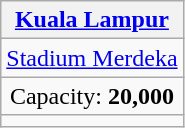<table class="wikitable" style="text-align:center">
<tr>
<th><a href='#'>Kuala Lampur</a></th>
</tr>
<tr>
<td><a href='#'>Stadium Merdeka</a></td>
</tr>
<tr>
<td>Capacity: <strong>20,000</strong></td>
</tr>
<tr>
<td></td>
</tr>
</table>
